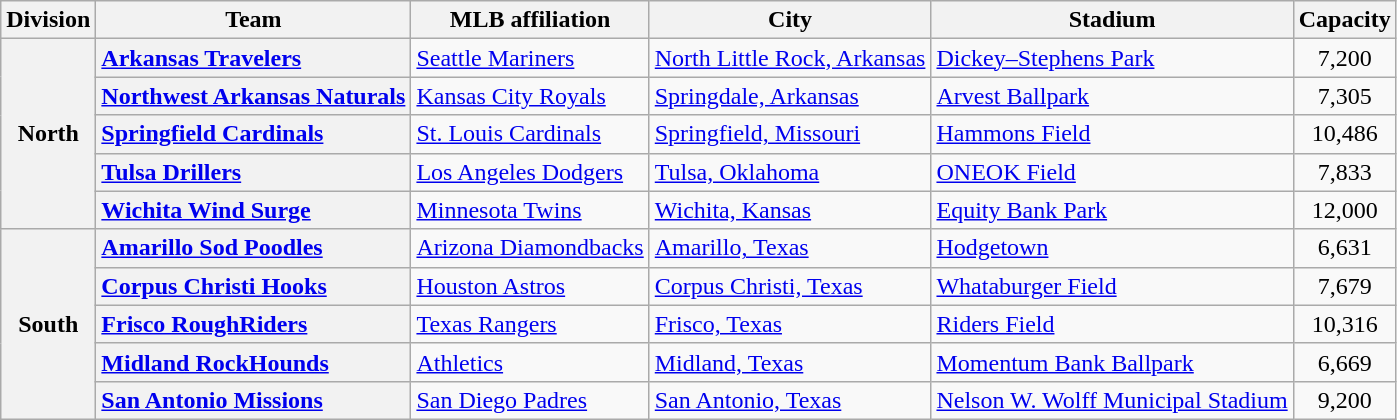<table class="wikitable sortable">
<tr>
<th scope="col">Division</th>
<th scope="col">Team</th>
<th scope="col">MLB affiliation</th>
<th scope="col">City</th>
<th scope="col">Stadium</th>
<th scope="col" data-sort-type="number">Capacity</th>
</tr>
<tr>
<th scope="rowgroup" rowspan="5">North</th>
<th scope="row" style="text-align:left"><a href='#'>Arkansas Travelers</a></th>
<td><a href='#'>Seattle Mariners</a></td>
<td><a href='#'>North Little Rock, Arkansas</a></td>
<td><a href='#'>Dickey–Stephens Park</a></td>
<td align=center>7,200</td>
</tr>
<tr>
<th scope="row" style="text-align:left"><a href='#'>Northwest Arkansas Naturals</a></th>
<td><a href='#'>Kansas City Royals</a></td>
<td><a href='#'>Springdale, Arkansas</a></td>
<td><a href='#'>Arvest Ballpark</a></td>
<td align=center>7,305</td>
</tr>
<tr>
<th scope="row" style="text-align:left"><a href='#'>Springfield Cardinals</a></th>
<td><a href='#'>St. Louis Cardinals</a></td>
<td><a href='#'>Springfield, Missouri</a></td>
<td><a href='#'>Hammons Field</a></td>
<td align=center>10,486</td>
</tr>
<tr>
<th scope="row" style="text-align:left"><a href='#'>Tulsa Drillers</a></th>
<td><a href='#'>Los Angeles Dodgers</a></td>
<td><a href='#'>Tulsa, Oklahoma</a></td>
<td><a href='#'>ONEOK Field</a></td>
<td align=center>7,833</td>
</tr>
<tr>
<th scope="row" style="text-align:left"><a href='#'>Wichita Wind Surge</a></th>
<td><a href='#'>Minnesota Twins</a></td>
<td><a href='#'>Wichita, Kansas</a></td>
<td><a href='#'>Equity Bank Park</a></td>
<td align=center>12,000</td>
</tr>
<tr>
<th scope="rowgroup" rowspan="5">South</th>
<th scope="row" style="text-align:left"><a href='#'>Amarillo Sod Poodles</a></th>
<td><a href='#'>Arizona Diamondbacks</a></td>
<td><a href='#'>Amarillo, Texas</a></td>
<td><a href='#'>Hodgetown</a></td>
<td align="center">6,631</td>
</tr>
<tr>
<th scope="row" style="text-align:left"><a href='#'>Corpus Christi Hooks</a></th>
<td><a href='#'>Houston Astros</a></td>
<td><a href='#'>Corpus Christi, Texas</a></td>
<td><a href='#'>Whataburger Field</a></td>
<td align=center>7,679</td>
</tr>
<tr>
<th scope="row" style="text-align:left"><a href='#'>Frisco RoughRiders</a></th>
<td><a href='#'>Texas Rangers</a></td>
<td><a href='#'>Frisco, Texas</a></td>
<td><a href='#'>Riders Field</a></td>
<td align=center>10,316</td>
</tr>
<tr>
<th scope="row" style="text-align:left"><a href='#'>Midland RockHounds</a></th>
<td><a href='#'>Athletics</a></td>
<td><a href='#'>Midland, Texas</a></td>
<td><a href='#'>Momentum Bank Ballpark</a></td>
<td align=center>6,669</td>
</tr>
<tr>
<th scope="row" style="text-align:left"><a href='#'>San Antonio Missions</a></th>
<td><a href='#'>San Diego Padres</a></td>
<td><a href='#'>San Antonio, Texas</a></td>
<td><a href='#'>Nelson W. Wolff Municipal  Stadium</a></td>
<td align=center>9,200</td>
</tr>
</table>
